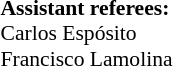<table style="width:100%; font-size:90%;">
<tr>
<td><br><strong>Assistant referees:</strong>
<br> Carlos Espósito
<br> Francisco Lamolina</td>
</tr>
</table>
